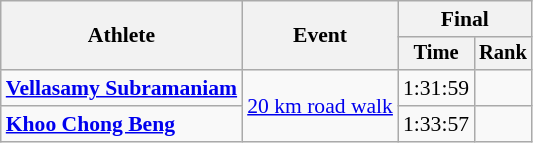<table class="wikitable" style="font-size:90%">
<tr>
<th rowspan="2">Athlete</th>
<th rowspan="2">Event</th>
<th colspan="2">Final</th>
</tr>
<tr style="font-size:95%">
<th>Time</th>
<th>Rank</th>
</tr>
<tr align=center>
<td align=left><strong><a href='#'>Vellasamy Subramaniam</a></strong></td>
<td align=left rowspan=2><a href='#'>20 km road walk</a></td>
<td>1:31:59</td>
<td></td>
</tr>
<tr align=center>
<td align=left><strong><a href='#'>Khoo Chong Beng</a></strong></td>
<td>1:33:57</td>
<td></td>
</tr>
</table>
